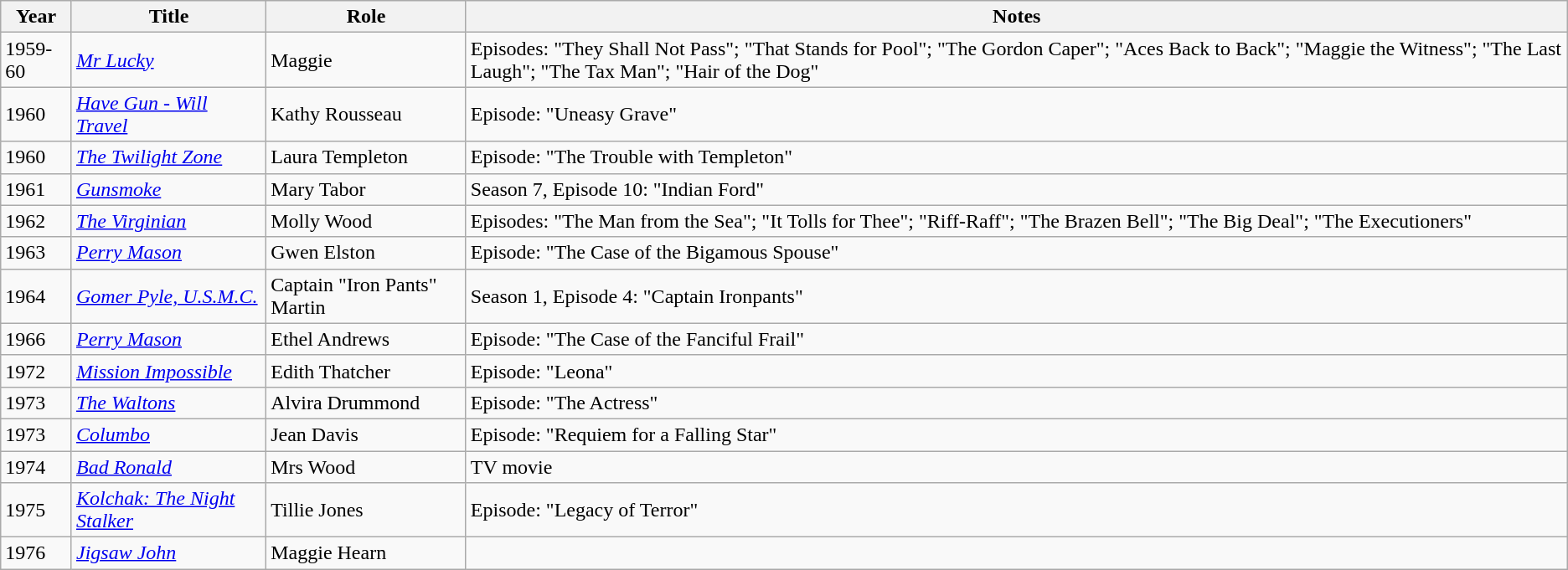<table class="wikitable">
<tr>
<th>Year</th>
<th>Title</th>
<th>Role</th>
<th>Notes</th>
</tr>
<tr>
<td>1959-60</td>
<td><em><a href='#'>Mr Lucky</a></em></td>
<td>Maggie</td>
<td>Episodes: "They Shall Not Pass"; "That Stands for Pool"; "The Gordon Caper"; "Aces Back to Back"; "Maggie the Witness"; "The Last Laugh"; "The Tax Man"; "Hair of the Dog"</td>
</tr>
<tr>
<td>1960</td>
<td><em><a href='#'>Have Gun - Will Travel</a></em></td>
<td>Kathy Rousseau</td>
<td>Episode: "Uneasy Grave"</td>
</tr>
<tr>
<td>1960</td>
<td><em><a href='#'>The Twilight Zone</a></em></td>
<td>Laura Templeton</td>
<td>Episode: "The Trouble with Templeton"</td>
</tr>
<tr>
<td>1961</td>
<td><em><a href='#'>Gunsmoke</a></em></td>
<td>Mary Tabor</td>
<td>Season 7, Episode 10: "Indian Ford"</td>
</tr>
<tr>
<td>1962</td>
<td><em><a href='#'>The Virginian</a></em></td>
<td>Molly Wood</td>
<td>Episodes: "The Man from the Sea"; "It Tolls for Thee"; "Riff-Raff"; "The Brazen Bell"; "The Big Deal"; "The Executioners"</td>
</tr>
<tr>
<td>1963</td>
<td><em><a href='#'>Perry Mason</a></em></td>
<td>Gwen Elston</td>
<td>Episode: "The Case of the Bigamous Spouse"</td>
</tr>
<tr>
<td>1964</td>
<td><em><a href='#'>Gomer Pyle, U.S.M.C.</a></em></td>
<td>Captain "Iron Pants" Martin</td>
<td>Season 1, Episode 4: "Captain Ironpants"</td>
</tr>
<tr>
<td>1966</td>
<td><em><a href='#'>Perry Mason</a></em></td>
<td>Ethel Andrews</td>
<td>Episode: "The Case of the Fanciful Frail"</td>
</tr>
<tr>
<td>1972</td>
<td><em><a href='#'>Mission Impossible</a></em></td>
<td>Edith Thatcher</td>
<td>Episode: "Leona"</td>
</tr>
<tr>
<td>1973</td>
<td><em><a href='#'>The Waltons</a></em></td>
<td>Alvira Drummond</td>
<td>Episode: "The Actress"</td>
</tr>
<tr>
<td>1973</td>
<td><em><a href='#'>Columbo</a></em></td>
<td>Jean Davis</td>
<td>Episode: "Requiem for a Falling Star"</td>
</tr>
<tr>
<td>1974</td>
<td><em><a href='#'>Bad Ronald</a></em></td>
<td>Mrs Wood</td>
<td>TV movie</td>
</tr>
<tr>
<td>1975</td>
<td><em><a href='#'>Kolchak: The Night Stalker</a></em></td>
<td>Tillie Jones</td>
<td>Episode: "Legacy of Terror"</td>
</tr>
<tr>
<td>1976</td>
<td><em><a href='#'>Jigsaw John</a></em></td>
<td>Maggie Hearn</td>
<td></td>
</tr>
</table>
